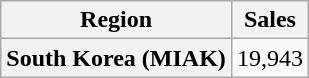<table class="wikitable plainrowheaders">
<tr>
<th>Region</th>
<th>Sales</th>
</tr>
<tr>
<th scope="row">South Korea (MIAK)</th>
<td style="text-align:center;">19,943</td>
</tr>
</table>
